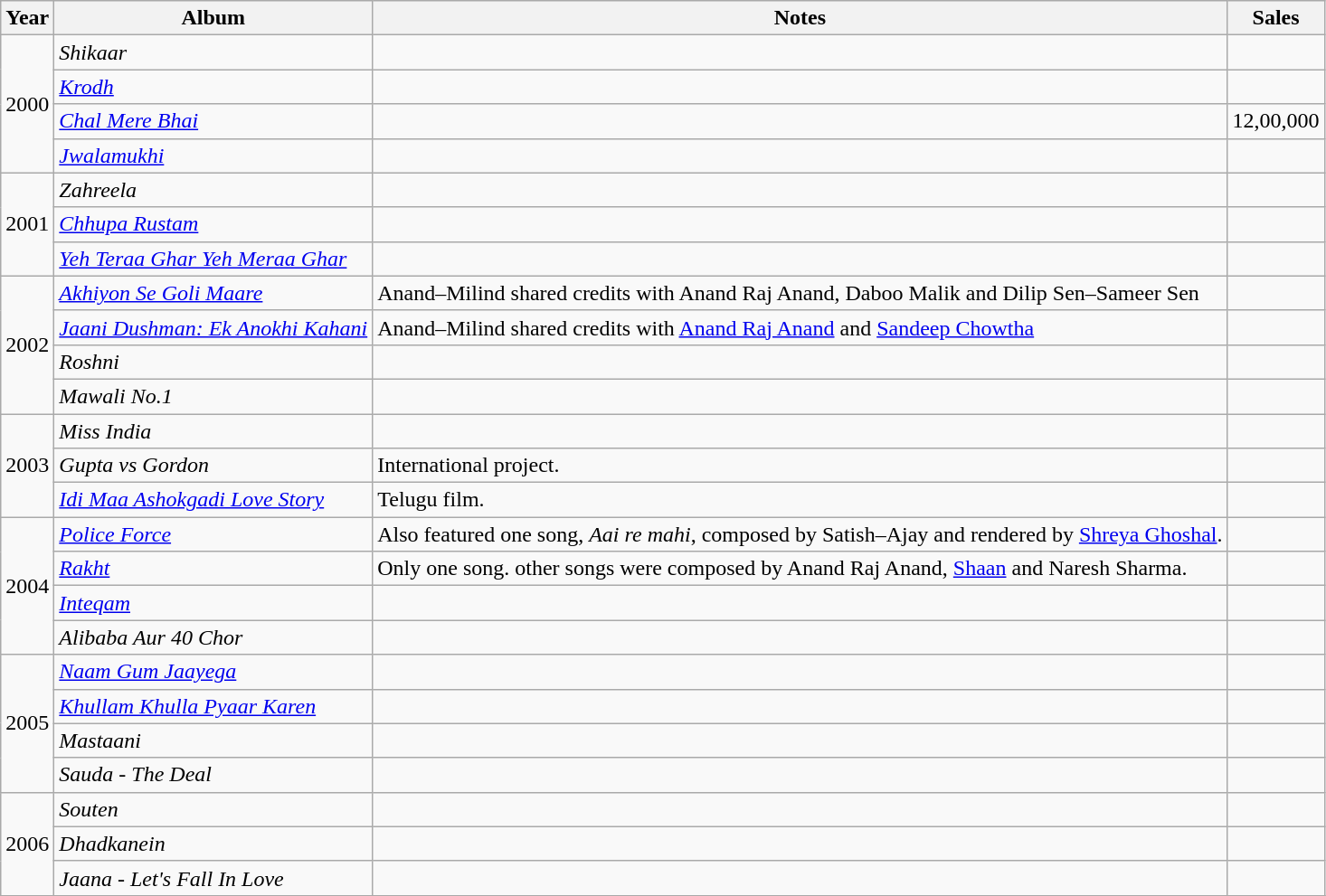<table class="wikitable sortable">
<tr>
<th>Year</th>
<th>Album</th>
<th>Notes</th>
<th>Sales</th>
</tr>
<tr>
<td rowspan="4">2000</td>
<td><em>Shikaar</em></td>
<td></td>
<td></td>
</tr>
<tr>
<td><em><a href='#'>Krodh</a></em></td>
<td></td>
<td></td>
</tr>
<tr>
<td><em><a href='#'>Chal Mere Bhai</a></em></td>
<td></td>
<td>12,00,000</td>
</tr>
<tr>
<td><em><a href='#'>Jwalamukhi</a></em></td>
<td></td>
<td></td>
</tr>
<tr>
<td rowspan="3">2001</td>
<td><em>Zahreela</em></td>
<td></td>
<td></td>
</tr>
<tr>
<td><em><a href='#'>Chhupa Rustam</a></em></td>
<td></td>
<td></td>
</tr>
<tr>
<td><em><a href='#'>Yeh Teraa Ghar Yeh Meraa Ghar</a></em></td>
<td></td>
<td></td>
</tr>
<tr>
<td rowspan="4">2002</td>
<td><em><a href='#'>Akhiyon Se Goli Maare</a></em></td>
<td>Anand–Milind shared credits with Anand Raj Anand, Daboo Malik and Dilip Sen–Sameer Sen</td>
<td></td>
</tr>
<tr>
<td><em><a href='#'>Jaani Dushman: Ek Anokhi Kahani</a></em></td>
<td>Anand–Milind shared credits with <a href='#'>Anand Raj Anand</a> and <a href='#'>Sandeep Chowtha</a></td>
<td></td>
</tr>
<tr>
<td><em>Roshni</em></td>
<td></td>
<td></td>
</tr>
<tr>
<td><em>Mawali No.1</em></td>
<td></td>
<td></td>
</tr>
<tr>
<td rowspan="3">2003</td>
<td><em>Miss India</em></td>
<td></td>
<td></td>
</tr>
<tr>
<td><em>Gupta vs Gordon</em></td>
<td>International project.</td>
<td></td>
</tr>
<tr>
<td><em><a href='#'>Idi Maa Ashokgadi Love Story</a></em></td>
<td>Telugu film.</td>
<td></td>
</tr>
<tr>
<td rowspan="4">2004</td>
<td><em><a href='#'>Police Force</a></em></td>
<td>Also featured one song, <em>Aai re mahi</em>, composed by Satish–Ajay and rendered by <a href='#'>Shreya Ghoshal</a>.</td>
<td></td>
</tr>
<tr>
<td><em><a href='#'>Rakht</a></em></td>
<td>Only one song. other songs were composed by Anand Raj Anand, <a href='#'>Shaan</a> and Naresh Sharma.</td>
<td></td>
</tr>
<tr>
<td><em><a href='#'>Inteqam</a></em></td>
<td></td>
<td></td>
</tr>
<tr>
<td><em>Alibaba Aur 40 Chor</em></td>
<td></td>
<td></td>
</tr>
<tr>
<td rowspan="4">2005</td>
<td><em><a href='#'>Naam Gum Jaayega</a></em></td>
<td></td>
<td></td>
</tr>
<tr>
<td><em><a href='#'>Khullam Khulla Pyaar Karen</a></em></td>
<td></td>
<td></td>
</tr>
<tr>
<td><em>Mastaani</em></td>
<td></td>
<td></td>
</tr>
<tr>
<td><em>Sauda - The Deal</em></td>
<td></td>
<td></td>
</tr>
<tr>
<td rowspan="3">2006</td>
<td><em>Souten</em></td>
<td></td>
<td></td>
</tr>
<tr>
<td><em>Dhadkanein</em></td>
<td></td>
<td></td>
</tr>
<tr>
<td><em>Jaana - Let's Fall In Love</em></td>
<td></td>
<td></td>
</tr>
<tr>
</tr>
</table>
